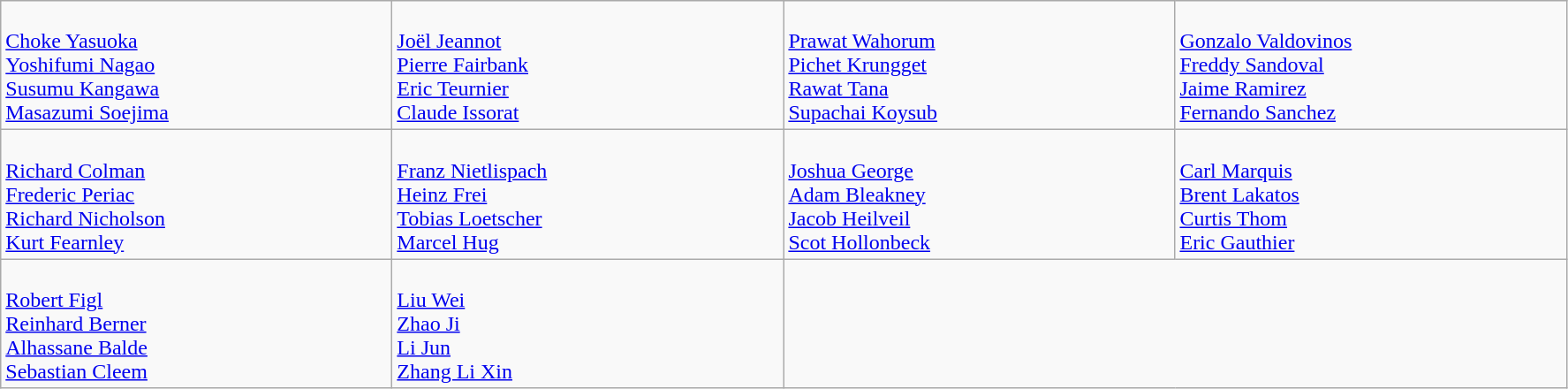<table class="wikitable">
<tr>
<td style="vertical-align:top; width:18em"><br><a href='#'>Choke Yasuoka</a><br><a href='#'>Yoshifumi Nagao</a><br><a href='#'>Susumu Kangawa</a><br><a href='#'>Masazumi Soejima</a></td>
<td style="vertical-align:top; width:18em"><br><a href='#'>Joël Jeannot</a><br><a href='#'>Pierre Fairbank</a><br><a href='#'>Eric Teurnier</a><br><a href='#'>Claude Issorat</a></td>
<td style="vertical-align:top; width:18em"><br><a href='#'>Prawat Wahorum</a><br><a href='#'>Pichet Krungget</a><br><a href='#'>Rawat Tana</a><br><a href='#'>Supachai Koysub</a></td>
<td style="vertical-align:top; width:18em"><br><a href='#'>Gonzalo Valdovinos</a><br><a href='#'>Freddy Sandoval</a><br><a href='#'>Jaime Ramirez</a><br><a href='#'>Fernando Sanchez</a></td>
</tr>
<tr>
<td style="vertical-align:top; width:18em"><br><a href='#'>Richard Colman</a><br><a href='#'>Frederic Periac</a><br><a href='#'>Richard Nicholson</a><br><a href='#'>Kurt Fearnley</a></td>
<td style="vertical-align:top; width:18em"><br><a href='#'>Franz Nietlispach</a><br><a href='#'>Heinz Frei</a><br><a href='#'>Tobias Loetscher</a><br><a href='#'>Marcel Hug</a></td>
<td style="vertical-align:top; width:18em"><br><a href='#'>Joshua George</a><br><a href='#'>Adam Bleakney</a><br><a href='#'>Jacob Heilveil</a><br><a href='#'>Scot Hollonbeck</a></td>
<td style="vertical-align:top; width:18em"><br><a href='#'>Carl Marquis</a><br><a href='#'>Brent Lakatos</a><br><a href='#'>Curtis Thom</a><br><a href='#'>Eric Gauthier</a></td>
</tr>
<tr>
<td style="vertical-align:top; width:18em"><br><a href='#'>Robert Figl</a><br><a href='#'>Reinhard Berner</a><br><a href='#'>Alhassane Balde</a><br><a href='#'>Sebastian Cleem</a></td>
<td style="vertical-align:top; width:18em"><br><a href='#'>Liu Wei</a><br><a href='#'>Zhao Ji</a><br><a href='#'>Li Jun</a><br><a href='#'>Zhang Li Xin</a></td>
</tr>
</table>
